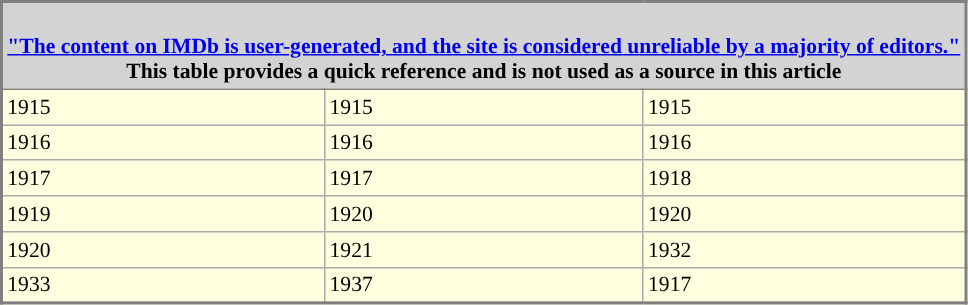<table class="wikitable sortable mw-collapsible mw-collapsed" style="background:lightyellow; border:2px solid gray;font-size:90%">
<tr>
<th colspan="18" style="border:1px solid #808080;background:lightgrey;"><br><a href='#'>"The content on IMDb is user-generated, and the site is considered unreliable by a majority of editors."</a> <br>
This table provides a quick reference and is not used as a source in this article</th>
</tr>
<tr>
<td>1915 </td>
<td>1915 </td>
<td>1915 </td>
</tr>
<tr>
<td>1916 </td>
<td>1916 </td>
<td>1916 </td>
</tr>
<tr>
<td>1917 </td>
<td>1917 </td>
<td>1918 </td>
</tr>
<tr>
<td>1919 </td>
<td>1920 </td>
<td>1920 </td>
</tr>
<tr>
<td>1920 </td>
<td>1921 </td>
<td>1932 </td>
</tr>
<tr>
<td>1933 </td>
<td>1937 </td>
<td>1917 </td>
</tr>
<tr>
</tr>
</table>
